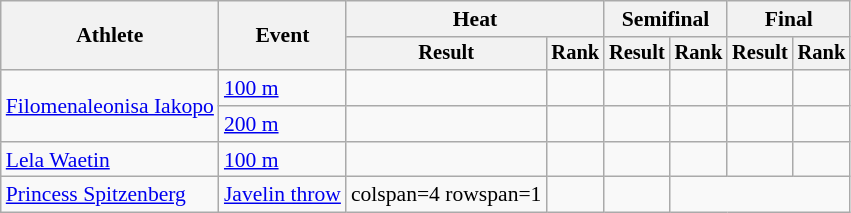<table class="wikitable" style="font-size:90%">
<tr>
<th rowspan="2">Athlete</th>
<th rowspan="2">Event</th>
<th colspan="2">Heat</th>
<th colspan="2">Semifinal</th>
<th colspan="2">Final</th>
</tr>
<tr style="font-size:95%">
<th>Result</th>
<th>Rank</th>
<th>Result</th>
<th>Rank</th>
<th>Result</th>
<th>Rank</th>
</tr>
<tr align=center>
<td align=left rowspan=2><a href='#'>Filomenaleonisa Iakopo</a></td>
<td align=left><a href='#'>100 m</a></td>
<td></td>
<td></td>
<td></td>
<td></td>
<td></td>
<td></td>
</tr>
<tr align=center>
<td align=left><a href='#'>200 m</a></td>
<td></td>
<td></td>
<td></td>
<td></td>
<td></td>
<td></td>
</tr>
<tr align=center>
<td align=left><a href='#'>Lela Waetin</a></td>
<td align=left><a href='#'>100 m</a></td>
<td></td>
<td></td>
<td></td>
<td></td>
<td></td>
<td></td>
</tr>
<tr align=center>
<td align=left><a href='#'>Princess Spitzenberg</a></td>
<td align=left><a href='#'>Javelin throw</a></td>
<td>colspan=4 rowspan=1 </td>
<td></td>
<td></td>
</tr>
</table>
